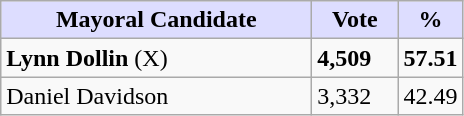<table class="wikitable">
<tr>
<th style="background:#ddf; width:200px;">Mayoral Candidate</th>
<th style="background:#ddf; width:50px;">Vote</th>
<th style="background:#ddf; width:30px;">%</th>
</tr>
<tr>
<td><strong>Lynn Dollin</strong> (X)</td>
<td><strong>4,509</strong></td>
<td><strong>57.51</strong></td>
</tr>
<tr>
<td>Daniel Davidson</td>
<td>3,332</td>
<td>42.49</td>
</tr>
</table>
